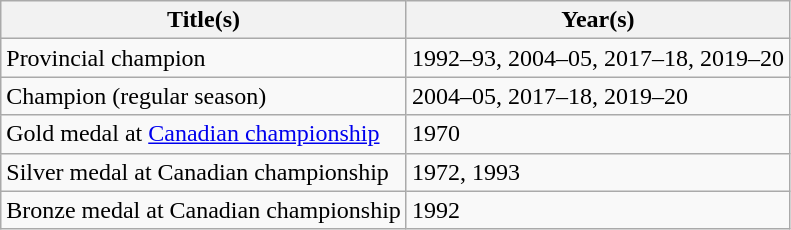<table class = "wikitable">
<tr>
<th>Title(s)</th>
<th>Year(s)</th>
</tr>
<tr>
<td>Provincial champion</td>
<td>1992–93, 2004–05, 2017–18, 2019–20</td>
</tr>
<tr>
<td>Champion (regular season)</td>
<td>2004–05, 2017–18, 2019–20</td>
</tr>
<tr>
<td>Gold medal at <a href='#'>Canadian championship</a></td>
<td>1970</td>
</tr>
<tr>
<td>Silver medal at Canadian championship</td>
<td>1972, 1993</td>
</tr>
<tr>
<td>Bronze medal at Canadian championship</td>
<td>1992</td>
</tr>
</table>
